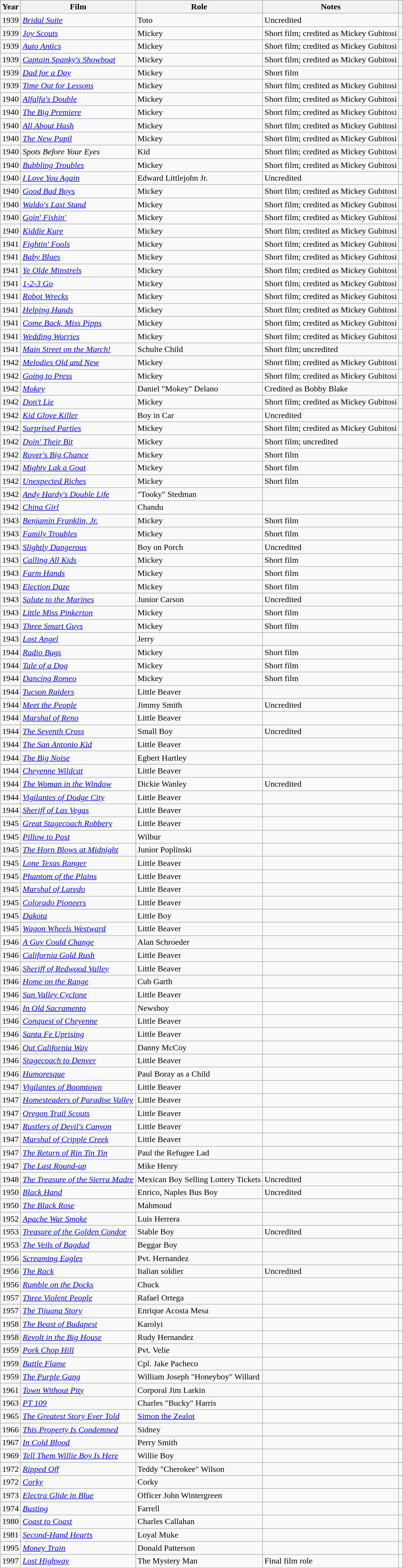<table class="wikitable sortable">
<tr style="text-align:center;">
<th>Year</th>
<th>Film</th>
<th>Role</th>
<th>Notes</th>
<th></th>
</tr>
<tr>
<td>1939</td>
<td><em><a href='#'>Bridal Suite</a></em></td>
<td>Toto</td>
<td>Uncredited</td>
<td></td>
</tr>
<tr>
<td>1939</td>
<td><em><a href='#'>Joy Scouts</a></em></td>
<td>Mickey</td>
<td>Short film; credited as Mickey Gubitosi</td>
<td></td>
</tr>
<tr>
<td>1939</td>
<td><em><a href='#'>Auto Antics</a></em></td>
<td>Mickey</td>
<td>Short film; credited as Mickey Gubitosi</td>
<td></td>
</tr>
<tr>
<td>1939</td>
<td><em><a href='#'>Captain Spanky's Showboat</a></em></td>
<td>Mickey</td>
<td>Short film; credited as Mickey Gubitosi</td>
<td></td>
</tr>
<tr>
<td>1939</td>
<td><em><a href='#'>Dad for a Day</a></em></td>
<td>Mickey</td>
<td>Short film</td>
<td></td>
</tr>
<tr>
<td>1939</td>
<td><em><a href='#'>Time Out for Lessons</a></em></td>
<td>Mickey</td>
<td>Short film; credited as Mickey Gubitosi</td>
<td></td>
</tr>
<tr>
<td>1940</td>
<td><em><a href='#'>Alfalfa's Double</a></em></td>
<td>Mickey</td>
<td>Short film; credited as Mickey Gubitosi</td>
<td></td>
</tr>
<tr>
<td>1940</td>
<td><em><a href='#'>The Big Premiere</a></em></td>
<td>Mickey</td>
<td>Short film; credited as Mickey Gubitosi</td>
<td></td>
</tr>
<tr>
<td>1940</td>
<td><em><a href='#'>All About Hash</a></em></td>
<td>Mickey</td>
<td>Short film; credited as Mickey Gubitosi</td>
<td></td>
</tr>
<tr>
<td>1940</td>
<td><em><a href='#'>The New Pupil</a></em></td>
<td>Mickey</td>
<td>Short film; credited as Mickey Gubitosi</td>
<td></td>
</tr>
<tr>
<td>1940</td>
<td><em>Spots Before Your Eyes</em></td>
<td>Kid</td>
<td>Short film; credited as Mickey Gubitosi</td>
<td></td>
</tr>
<tr>
<td>1940</td>
<td><em><a href='#'>Bubbling Troubles</a></em></td>
<td>Mickey</td>
<td>Short film; credited as Mickey Gubitosi</td>
<td></td>
</tr>
<tr>
<td>1940</td>
<td><em><a href='#'>I Love You Again</a></em></td>
<td>Edward Littlejohn Jr.</td>
<td>Uncredited</td>
<td></td>
</tr>
<tr>
<td>1940</td>
<td><em><a href='#'>Good Bad Boys</a></em></td>
<td>Mickey</td>
<td>Short film; credited as Mickey Gubitosi</td>
<td></td>
</tr>
<tr>
<td>1940</td>
<td><em><a href='#'>Waldo's Last Stand</a></em></td>
<td>Mickey</td>
<td>Short film; credited as Mickey Gubitosi</td>
<td></td>
</tr>
<tr>
<td>1940</td>
<td><em><a href='#'>Goin' Fishin'</a></em></td>
<td>Mickey</td>
<td>Short film; credited as Mickey Gubitosi</td>
<td></td>
</tr>
<tr>
<td>1940</td>
<td><em><a href='#'>Kiddie Kure</a></em></td>
<td>Mickey</td>
<td>Short film; credited as Mickey Gubitosi</td>
<td></td>
</tr>
<tr>
<td>1941</td>
<td><em><a href='#'>Fightin' Fools</a></em></td>
<td>Mickey</td>
<td>Short film; credited as Mickey Gubitosi</td>
<td></td>
</tr>
<tr>
<td>1941</td>
<td><em><a href='#'>Baby Blues</a></em></td>
<td>Mickey</td>
<td>Short film; credited as Mickey Gubitosi</td>
<td></td>
</tr>
<tr>
<td>1941</td>
<td><em><a href='#'>Ye Olde Minstrels</a></em></td>
<td>Mickey</td>
<td>Short film; credited as Mickey Gubitosi</td>
<td></td>
</tr>
<tr>
<td>1941</td>
<td><em><a href='#'>1-2-3 Go</a></em></td>
<td>Mickey</td>
<td>Short film; credited as Mickey Gubitosi</td>
<td></td>
</tr>
<tr>
<td>1941</td>
<td><em><a href='#'>Robot Wrecks</a></em></td>
<td>Mickey</td>
<td>Short film; credited as Mickey Gubitosi</td>
<td></td>
</tr>
<tr>
<td>1941</td>
<td><em><a href='#'>Helping Hands</a></em></td>
<td>Mickey</td>
<td>Short film; credited as Mickey Gubitosi</td>
<td></td>
</tr>
<tr>
<td>1941</td>
<td><em><a href='#'>Come Back, Miss Pipps</a></em></td>
<td>Mickey</td>
<td>Short film; credited as Mickey Gubitosi</td>
<td></td>
</tr>
<tr>
<td>1941</td>
<td><em><a href='#'>Wedding Worries</a></em></td>
<td>Mickey</td>
<td>Short film; credited as Mickey Gubitosi</td>
<td></td>
</tr>
<tr>
<td>1941</td>
<td><em><a href='#'>Main Street on the March!</a></em></td>
<td>Schulte Child</td>
<td>Short film; uncredited</td>
<td></td>
</tr>
<tr>
<td>1942</td>
<td><em><a href='#'>Melodies Old and New</a></em></td>
<td>Mickey</td>
<td>Short film; credited as Mickey Gubitosi</td>
<td></td>
</tr>
<tr>
<td>1942</td>
<td><em><a href='#'>Going to Press</a></em></td>
<td>Mickey</td>
<td>Short film; credited as Mickey Gubitosi</td>
<td></td>
</tr>
<tr>
<td>1942</td>
<td><em><a href='#'>Mokey</a></em></td>
<td>Daniel "Mokey" Delano</td>
<td>Credited as Bobby Blake</td>
<td></td>
</tr>
<tr>
<td>1942</td>
<td><em><a href='#'>Don't Lie</a></em></td>
<td>Mickey</td>
<td>Short film; credited as Mickey Gubitosi</td>
<td></td>
</tr>
<tr>
<td>1942</td>
<td><em><a href='#'>Kid Glove Killer</a></em></td>
<td>Boy in Car</td>
<td>Uncredited</td>
<td></td>
</tr>
<tr>
<td>1942</td>
<td><em><a href='#'>Surprised Parties</a></em></td>
<td>Mickey</td>
<td>Short film; credited as Mickey Gubitosi</td>
<td></td>
</tr>
<tr>
<td>1942</td>
<td><em><a href='#'>Doin' Their Bit</a></em></td>
<td>Mickey</td>
<td>Short film; uncredited</td>
<td></td>
</tr>
<tr>
<td>1942</td>
<td><em><a href='#'>Rover's Big Chance</a></em></td>
<td>Mickey</td>
<td>Short film</td>
<td></td>
</tr>
<tr>
<td>1942</td>
<td><em><a href='#'>Mighty Lak a Goat</a></em></td>
<td>Mickey</td>
<td>Short film</td>
<td></td>
</tr>
<tr>
<td>1942</td>
<td><em><a href='#'>Unexpected Riches</a></em></td>
<td>Mickey</td>
<td>Short film</td>
<td></td>
</tr>
<tr>
<td>1942</td>
<td><em><a href='#'>Andy Hardy's Double Life</a></em></td>
<td>"Tooky" Stedman</td>
<td></td>
<td></td>
</tr>
<tr>
<td>1942</td>
<td><em><a href='#'>China Girl</a></em></td>
<td>Chandu</td>
<td></td>
<td></td>
</tr>
<tr>
<td>1943</td>
<td><em><a href='#'>Benjamin Franklin, Jr.</a></em></td>
<td>Mickey</td>
<td>Short film</td>
<td></td>
</tr>
<tr>
<td>1943</td>
<td><em><a href='#'>Family Troubles</a></em></td>
<td>Mickey</td>
<td>Short film</td>
<td></td>
</tr>
<tr>
<td>1943</td>
<td><em><a href='#'>Slightly Dangerous</a></em></td>
<td>Boy on Porch</td>
<td>Uncredited</td>
<td></td>
</tr>
<tr>
<td>1943</td>
<td><em><a href='#'>Calling All Kids</a></em></td>
<td>Mickey</td>
<td>Short film</td>
<td></td>
</tr>
<tr>
<td>1943</td>
<td><em><a href='#'>Farm Hands</a></em></td>
<td>Mickey</td>
<td>Short film</td>
<td></td>
</tr>
<tr>
<td>1943</td>
<td><em><a href='#'>Election Daze</a></em></td>
<td>Mickey</td>
<td>Short film</td>
<td></td>
</tr>
<tr>
<td>1943</td>
<td><em><a href='#'>Salute to the Marines</a></em></td>
<td>Junior Carson</td>
<td>Uncredited</td>
<td></td>
</tr>
<tr>
<td>1943</td>
<td><em><a href='#'>Little Miss Pinkerton</a></em></td>
<td>Mickey</td>
<td>Short film</td>
<td></td>
</tr>
<tr>
<td>1943</td>
<td><em><a href='#'>Three Smart Guys</a></em></td>
<td>Mickey</td>
<td>Short film</td>
<td></td>
</tr>
<tr>
<td>1943</td>
<td><em><a href='#'>Lost Angel</a></em></td>
<td>Jerry</td>
<td></td>
<td></td>
</tr>
<tr>
<td>1944</td>
<td><em><a href='#'>Radio Bugs</a></em></td>
<td>Mickey</td>
<td>Short film</td>
<td></td>
</tr>
<tr>
<td>1944</td>
<td><em><a href='#'>Tale of a Dog</a></em></td>
<td>Mickey</td>
<td>Short film</td>
<td></td>
</tr>
<tr>
<td>1944</td>
<td><em><a href='#'>Dancing Romeo</a></em></td>
<td>Mickey</td>
<td>Short film</td>
<td></td>
</tr>
<tr>
<td>1944</td>
<td><em><a href='#'>Tucson Raiders</a></em></td>
<td>Little Beaver</td>
<td></td>
<td></td>
</tr>
<tr>
<td>1944</td>
<td><em><a href='#'>Meet the People</a></em></td>
<td>Jimmy Smith</td>
<td>Uncredited</td>
<td></td>
</tr>
<tr>
<td>1944</td>
<td><em><a href='#'>Marshal of Reno</a></em></td>
<td>Little Beaver</td>
<td></td>
<td></td>
</tr>
<tr>
<td>1944</td>
<td><em><a href='#'>The Seventh Cross</a></em></td>
<td>Small Boy</td>
<td>Uncredited</td>
<td></td>
</tr>
<tr>
<td>1944</td>
<td><em><a href='#'>The San Antonio Kid</a></em></td>
<td>Little Beaver</td>
<td></td>
<td></td>
</tr>
<tr>
<td>1944</td>
<td><em><a href='#'>The Big Noise</a></em></td>
<td>Egbert Hartley</td>
<td></td>
<td></td>
</tr>
<tr>
<td>1944</td>
<td><em><a href='#'>Cheyenne Wildcat</a></em></td>
<td>Little Beaver</td>
<td></td>
<td></td>
</tr>
<tr>
<td>1944</td>
<td><em><a href='#'>The Woman in the Window</a></em></td>
<td>Dickie Wanley</td>
<td>Uncredited</td>
<td></td>
</tr>
<tr>
<td>1944</td>
<td><em><a href='#'>Vigilantes of Dodge City</a></em></td>
<td>Little Beaver</td>
<td></td>
<td></td>
</tr>
<tr>
<td>1944</td>
<td><em><a href='#'>Sheriff of Las Vegas</a></em></td>
<td>Little Beaver</td>
<td></td>
<td></td>
</tr>
<tr>
<td>1945</td>
<td><em><a href='#'>Great Stagecoach Robbery</a></em></td>
<td>Little Beaver</td>
<td></td>
<td></td>
</tr>
<tr>
<td>1945</td>
<td><em><a href='#'>Pillow to Post</a></em></td>
<td>Wilbur</td>
<td></td>
<td></td>
</tr>
<tr>
<td>1945</td>
<td><em><a href='#'>The Horn Blows at Midnight</a></em></td>
<td>Junior Poplinski</td>
<td></td>
<td></td>
</tr>
<tr>
<td>1945</td>
<td><em><a href='#'>Lone Texas Ranger</a></em></td>
<td>Little Beaver</td>
<td></td>
<td></td>
</tr>
<tr>
<td>1945</td>
<td><em><a href='#'>Phantom of the Plains</a></em></td>
<td>Little Beaver</td>
<td></td>
<td></td>
</tr>
<tr>
<td>1945</td>
<td><em><a href='#'>Marshal of Laredo</a></em></td>
<td>Little Beaver</td>
<td></td>
<td></td>
</tr>
<tr>
<td>1945</td>
<td><em><a href='#'>Colorado Pioneers</a></em></td>
<td>Little Beaver</td>
<td></td>
<td></td>
</tr>
<tr>
<td>1945</td>
<td><em><a href='#'>Dakota</a></em></td>
<td>Little Boy</td>
<td></td>
<td></td>
</tr>
<tr>
<td>1945</td>
<td><em><a href='#'>Wagon Wheels Westward</a></em></td>
<td>Little Beaver</td>
<td></td>
<td></td>
</tr>
<tr>
<td>1946</td>
<td><em><a href='#'>A Guy Could Change</a></em></td>
<td>Alan Schroeder</td>
<td></td>
<td></td>
</tr>
<tr>
<td>1946</td>
<td><em><a href='#'>California Gold Rush</a></em></td>
<td>Little Beaver</td>
<td></td>
<td></td>
</tr>
<tr>
<td>1946</td>
<td><em><a href='#'>Sheriff of Redwood Valley</a></em></td>
<td>Little Beaver</td>
<td></td>
<td></td>
</tr>
<tr>
<td>1946</td>
<td><em><a href='#'>Home on the Range</a></em></td>
<td>Cub Garth</td>
<td></td>
<td></td>
</tr>
<tr>
<td>1946</td>
<td><em><a href='#'>Sun Valley Cyclone</a></em></td>
<td>Little Beaver</td>
<td></td>
<td></td>
</tr>
<tr>
<td>1946</td>
<td><em><a href='#'>In Old Sacramento</a></em></td>
<td>Newsboy</td>
<td></td>
<td></td>
</tr>
<tr>
<td>1946</td>
<td><em><a href='#'>Conquest of Cheyenne</a></em></td>
<td>Little Beaver</td>
<td></td>
<td></td>
</tr>
<tr>
<td>1946</td>
<td><em><a href='#'>Santa Fe Uprising</a></em></td>
<td>Little Beaver</td>
<td></td>
<td></td>
</tr>
<tr>
<td>1946</td>
<td><em><a href='#'>Out California Way</a></em></td>
<td>Danny McCoy</td>
<td></td>
<td></td>
</tr>
<tr>
<td>1946</td>
<td><em><a href='#'>Stagecoach to Denver</a></em></td>
<td>Little Beaver</td>
<td></td>
<td></td>
</tr>
<tr>
<td>1946</td>
<td><em><a href='#'>Humoresque</a></em></td>
<td>Paul Boray as a Child</td>
<td></td>
<td></td>
</tr>
<tr>
<td>1947</td>
<td><em><a href='#'>Vigilantes of Boomtown</a></em></td>
<td>Little Beaver</td>
<td></td>
<td></td>
</tr>
<tr>
<td>1947</td>
<td><em><a href='#'>Homesteaders of Paradise Valley</a></em></td>
<td>Little Beaver</td>
<td></td>
<td></td>
</tr>
<tr>
<td>1947</td>
<td><em><a href='#'>Oregon Trail Scouts</a></em></td>
<td>Little Beaver</td>
<td></td>
<td></td>
</tr>
<tr>
<td>1947</td>
<td><em><a href='#'>Rustlers of Devil's Canyon</a></em></td>
<td>Little Beaver</td>
<td></td>
<td></td>
</tr>
<tr>
<td>1947</td>
<td><em><a href='#'>Marshal of Cripple Creek</a></em></td>
<td>Little Beaver</td>
<td></td>
<td></td>
</tr>
<tr>
<td>1947</td>
<td><em><a href='#'>The Return of Rin Tin Tin</a></em></td>
<td>Paul the Refugee Lad</td>
<td></td>
<td></td>
</tr>
<tr>
<td>1947</td>
<td><em><a href='#'>The Last Round-up</a></em></td>
<td>Mike Henry</td>
<td></td>
<td></td>
</tr>
<tr>
<td>1948</td>
<td><em><a href='#'>The Treasure of the Sierra Madre</a></em></td>
<td>Mexican Boy Selling Lottery Tickets</td>
<td>Uncredited</td>
<td></td>
</tr>
<tr>
<td>1950</td>
<td><em><a href='#'>Black Hand</a></em></td>
<td>Enrico, Naples Bus Boy</td>
<td>Uncredited</td>
<td></td>
</tr>
<tr>
<td>1950</td>
<td><em><a href='#'>The Black Rose</a></em></td>
<td>Mahmoud</td>
<td></td>
<td></td>
</tr>
<tr>
<td>1952</td>
<td><em><a href='#'>Apache War Smoke</a></em></td>
<td>Luis Herrera</td>
<td></td>
<td></td>
</tr>
<tr>
<td>1953</td>
<td><em><a href='#'>Treasure of the Golden Condor</a></em></td>
<td>Stable Boy</td>
<td>Uncredited</td>
<td></td>
</tr>
<tr>
<td>1953</td>
<td><em><a href='#'>The Veils of Bagdad</a></em></td>
<td>Beggar Boy</td>
<td></td>
<td></td>
</tr>
<tr>
<td>1956</td>
<td><em><a href='#'>Screaming Eagles</a></em></td>
<td>Pvt. Hernandez</td>
<td></td>
<td></td>
</tr>
<tr>
<td>1956</td>
<td><em><a href='#'>The Rack</a></em></td>
<td>Italian soldier</td>
<td>Uncredited</td>
<td></td>
</tr>
<tr>
<td>1956</td>
<td><em><a href='#'>Rumble on the Docks</a></em></td>
<td>Chuck</td>
<td></td>
<td></td>
</tr>
<tr>
<td>1957</td>
<td><em><a href='#'>Three Violent People</a></em></td>
<td>Rafael Ortega</td>
<td></td>
<td></td>
</tr>
<tr>
<td>1957</td>
<td><em><a href='#'>The Tijuana Story</a></em></td>
<td>Enrique Acosta Mesa</td>
<td></td>
<td></td>
</tr>
<tr>
<td>1958</td>
<td><em><a href='#'>The Beast of Budapest</a></em></td>
<td>Karolyi</td>
<td></td>
<td></td>
</tr>
<tr>
<td>1958</td>
<td><em><a href='#'>Revolt in the Big House</a></em></td>
<td>Rudy Hernandez</td>
<td></td>
<td></td>
</tr>
<tr>
<td>1959</td>
<td><em><a href='#'>Pork Chop Hill</a></em></td>
<td>Pvt. Velie</td>
<td></td>
<td></td>
</tr>
<tr>
<td>1959</td>
<td><em><a href='#'>Battle Flame</a></em></td>
<td>Cpl. Jake Pacheco</td>
<td></td>
<td></td>
</tr>
<tr>
<td>1959</td>
<td><em><a href='#'>The Purple Gang</a></em></td>
<td>William Joseph "Honeyboy" Willard</td>
<td></td>
<td></td>
</tr>
<tr>
<td>1961</td>
<td><em><a href='#'>Town Without Pity</a></em></td>
<td>Corporal Jim Larkin</td>
<td></td>
<td></td>
</tr>
<tr>
<td>1963</td>
<td><em><a href='#'>PT 109</a></em></td>
<td>Charles "Bucky" Harris</td>
<td></td>
<td></td>
</tr>
<tr>
<td>1965</td>
<td><em><a href='#'>The Greatest Story Ever Told</a></em></td>
<td><a href='#'>Simon the Zealot</a></td>
<td></td>
<td></td>
</tr>
<tr>
<td>1966</td>
<td><em><a href='#'>This Property Is Condemned</a></em></td>
<td>Sidney</td>
<td></td>
<td></td>
</tr>
<tr>
<td>1967</td>
<td><em><a href='#'>In Cold Blood</a></em></td>
<td>Perry Smith</td>
<td></td>
<td></td>
</tr>
<tr>
<td>1969</td>
<td><em><a href='#'>Tell Them Willie Boy Is Here</a></em></td>
<td>Willie Boy</td>
<td></td>
<td></td>
</tr>
<tr>
<td>1972</td>
<td><em><a href='#'>Ripped Off</a></em></td>
<td>Teddy "Cherokee" Wilson</td>
<td></td>
<td></td>
</tr>
<tr>
<td>1972</td>
<td><em><a href='#'>Corky</a></em></td>
<td>Corky</td>
<td></td>
<td></td>
</tr>
<tr>
<td>1973</td>
<td><em><a href='#'>Electra Glide in Blue</a></em></td>
<td>Officer John Wintergreen</td>
<td></td>
<td></td>
</tr>
<tr>
<td>1974</td>
<td><em><a href='#'>Busting</a></em></td>
<td>Farrell</td>
<td></td>
<td></td>
</tr>
<tr>
<td>1980</td>
<td><em><a href='#'>Coast to Coast</a></em></td>
<td>Charles Callahan</td>
<td></td>
<td></td>
</tr>
<tr>
<td>1981</td>
<td><em><a href='#'>Second-Hand Hearts</a></em></td>
<td>Loyal Muke</td>
<td></td>
<td></td>
</tr>
<tr>
<td>1995</td>
<td><em><a href='#'>Money Train</a></em></td>
<td>Donald Patterson</td>
<td></td>
<td></td>
</tr>
<tr>
<td>1997</td>
<td><em><a href='#'>Lost Highway</a></em></td>
<td>The Mystery Man</td>
<td>Final film role</td>
<td></td>
</tr>
<tr>
</tr>
</table>
